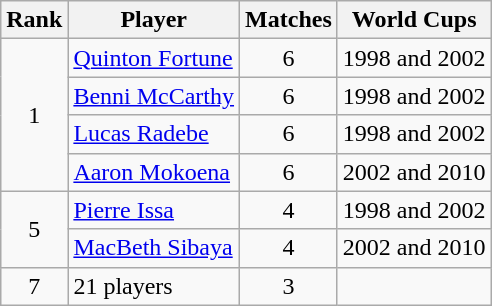<table class="wikitable" style="text-align: left;">
<tr>
<th>Rank</th>
<th>Player</th>
<th>Matches</th>
<th>World Cups</th>
</tr>
<tr>
<td rowspan=4 align=center>1</td>
<td><a href='#'>Quinton Fortune</a></td>
<td align=center>6</td>
<td>1998 and 2002</td>
</tr>
<tr>
<td><a href='#'>Benni McCarthy</a></td>
<td align=center>6</td>
<td>1998 and 2002</td>
</tr>
<tr>
<td><a href='#'>Lucas Radebe</a></td>
<td align=center>6</td>
<td>1998 and 2002</td>
</tr>
<tr>
<td><a href='#'>Aaron Mokoena</a></td>
<td align=center>6</td>
<td>2002 and 2010</td>
</tr>
<tr>
<td rowspan=2 align=center>5</td>
<td><a href='#'>Pierre Issa</a></td>
<td align=center>4</td>
<td>1998 and 2002</td>
</tr>
<tr>
<td><a href='#'>MacBeth Sibaya</a></td>
<td align=center>4</td>
<td>2002 and 2010</td>
</tr>
<tr>
<td align=center>7</td>
<td>21 players</td>
<td align=center>3</td>
<td></td>
</tr>
</table>
